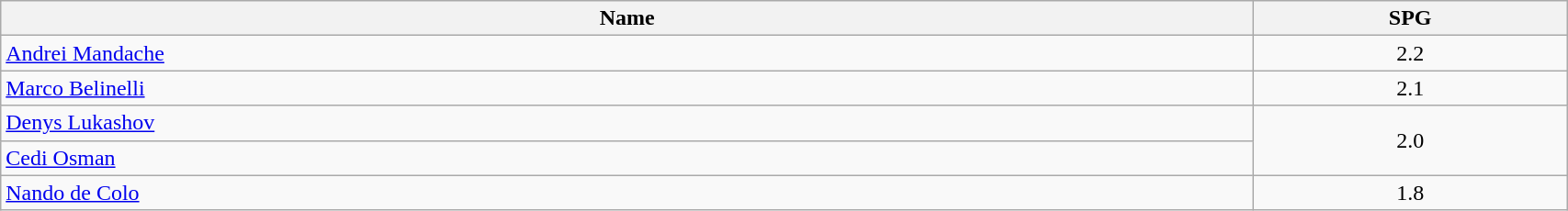<table class=wikitable width="90%">
<tr>
<th width="80%">Name</th>
<th width="20%">SPG</th>
</tr>
<tr>
<td> <a href='#'>Andrei Mandache</a></td>
<td align=center>2.2</td>
</tr>
<tr>
<td> <a href='#'>Marco Belinelli</a></td>
<td align=center>2.1</td>
</tr>
<tr>
<td> <a href='#'>Denys Lukashov</a></td>
<td align=center rowspan=2>2.0</td>
</tr>
<tr>
<td> <a href='#'>Cedi Osman</a></td>
</tr>
<tr>
<td> <a href='#'>Nando de Colo</a></td>
<td align=center>1.8</td>
</tr>
</table>
